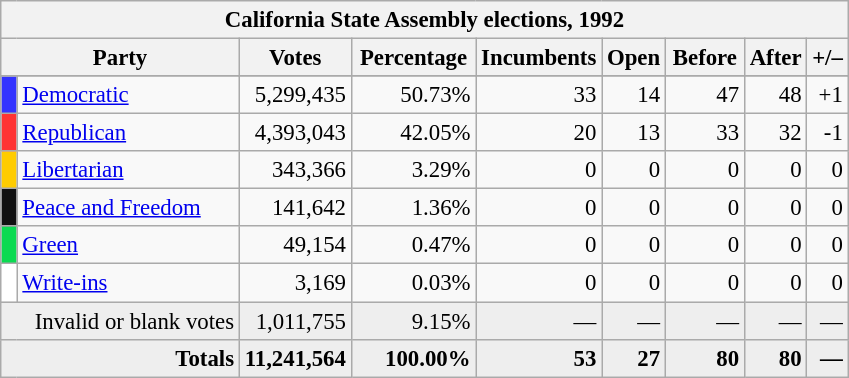<table class="wikitable" style="font-size:95%;">
<tr>
<th colspan="9">California State Assembly elections, 1992</th>
</tr>
<tr>
<th colspan=2 style="width: 10em">Party</th>
<th style="width: 4em">Votes</th>
<th style="width: 5em">Percentage</th>
<th style="width: 5em">Incumbents</th>
<th style="width: 2em">Open</th>
<th style="width: 3em">Before</th>
<th style="width: 2em">After</th>
<th style="width: 1em">+/–</th>
</tr>
<tr>
</tr>
<tr>
<th style="background-color:#3333FF; width: 3px"></th>
<td style="width: 130px"><a href='#'>Democratic</a></td>
<td align="right">5,299,435</td>
<td align="right">50.73%</td>
<td align="right">33</td>
<td align="right">14</td>
<td align="right">47</td>
<td align="right">48</td>
<td align="right">+1</td>
</tr>
<tr>
<th style="background-color:#FF3333; width: 3px"></th>
<td style="width: 130px"><a href='#'>Republican</a></td>
<td align="right">4,393,043</td>
<td align="right">42.05%</td>
<td align="right">20</td>
<td align="right">13</td>
<td align="right">33</td>
<td align="right">32</td>
<td align="right">-1</td>
</tr>
<tr>
<th style="background-color:#FFCC00; width: 3px"></th>
<td style="width: 130px"><a href='#'>Libertarian</a></td>
<td align="right">343,366</td>
<td align="right">3.29%</td>
<td align="right">0</td>
<td align="right">0</td>
<td align="right">0</td>
<td align="right">0</td>
<td align="right">0</td>
</tr>
<tr>
<th style="background-color:#111111; width: 3px"></th>
<td style="width: 130px"><a href='#'>Peace and Freedom</a></td>
<td align="right">141,642</td>
<td align="right">1.36%</td>
<td align="right">0</td>
<td align="right">0</td>
<td align="right">0</td>
<td align="right">0</td>
<td align="right">0</td>
</tr>
<tr>
<th style="background-color:#0BDA51; width: 3px"></th>
<td style="width: 130px"><a href='#'>Green</a></td>
<td align="right">49,154</td>
<td align="right">0.47%</td>
<td align="right">0</td>
<td align="right">0</td>
<td align="right">0</td>
<td align="right">0</td>
<td align="right">0</td>
</tr>
<tr>
<th style="background-color:#FFFFFF; width: 3px"></th>
<td style="width: 130px"><a href='#'>Write-ins</a></td>
<td align="right">3,169</td>
<td align="right">0.03%</td>
<td align="right">0</td>
<td align="right">0</td>
<td align="right">0</td>
<td align="right">0</td>
<td align="right">0</td>
</tr>
<tr bgcolor="#EEEEEE">
<td colspan="2" align="right">Invalid or blank votes</td>
<td align="right">1,011,755</td>
<td align="right">9.15%</td>
<td align="right">—</td>
<td align="right">—</td>
<td align="right">—</td>
<td align="right">—</td>
<td align="right">—</td>
</tr>
<tr bgcolor="#EEEEEE">
<td colspan="2" align="right"><strong>Totals</strong></td>
<td align="right"><strong>11,241,564</strong></td>
<td align="right"><strong>100.00%</strong></td>
<td align="right"><strong>53</strong></td>
<td align="right"><strong>27</strong></td>
<td align="right"><strong>80</strong></td>
<td align="right"><strong>80</strong></td>
<td align="right"><strong>—</strong></td>
</tr>
</table>
